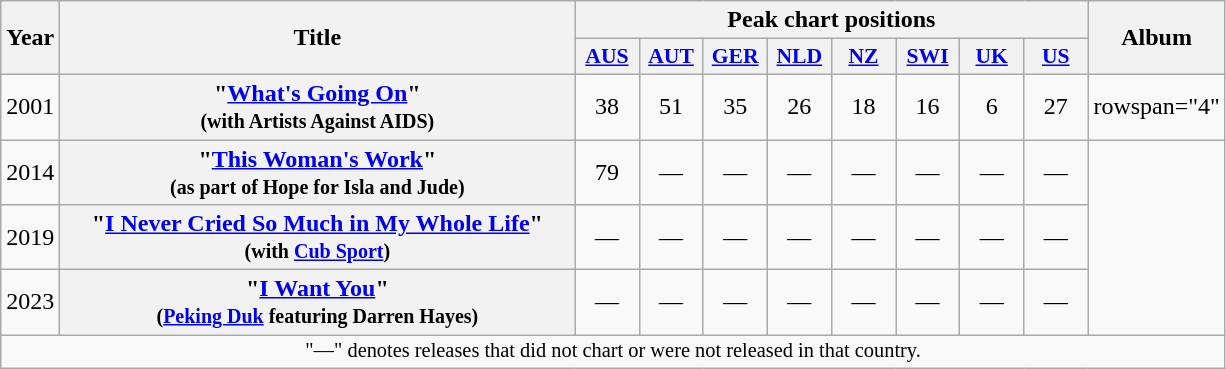<table class="wikitable plainrowheaders" style="text-align:center;" border="1">
<tr>
<th scope="col" rowspan="2">Year</th>
<th scope="col" rowspan="2" style="width:21em;">Title</th>
<th scope="col" colspan="8">Peak chart positions</th>
<th scope="col" rowspan="2">Album</th>
</tr>
<tr>
<th scope="col" style="width:2.5em;font-size:90%;"><a href='#'>AUS</a><br></th>
<th scope="col" style="width:2.5em;font-size:90%;"><a href='#'>AUT</a><br></th>
<th scope="col" style="width:2.5em;font-size:90%;"><a href='#'>GER</a><br></th>
<th scope="col" style="width:2.5em;font-size:90%;"><a href='#'>NLD</a><br></th>
<th scope="col" style="width:2.5em;font-size:90%;"><a href='#'>NZ</a><br></th>
<th scope="col" style="width:2.5em;font-size:90%;"><a href='#'>SWI</a><br></th>
<th scope="col" style="width:2.5em;font-size:90%;"><a href='#'>UK</a><br></th>
<th scope="col" style="width:2.5em;font-size:90%;"><a href='#'>US</a><br></th>
</tr>
<tr>
<td>2001</td>
<th scope="row">"<a href='#'>What's Going On</a>"<br><small>(with Artists Against AIDS)</small></th>
<td>38</td>
<td>51</td>
<td>35</td>
<td>26</td>
<td>18</td>
<td>16</td>
<td>6</td>
<td>27</td>
<td>rowspan="4" </td>
</tr>
<tr>
<td>2014</td>
<th scope="row">"<a href='#'>This Woman's Work</a>"<br><small>(as part of Hope for Isla and Jude)</small></th>
<td>79</td>
<td>—</td>
<td>—</td>
<td>—</td>
<td>—</td>
<td>—</td>
<td>—</td>
<td>—</td>
</tr>
<tr>
<td>2019</td>
<th scope="row">"<a href='#'>I Never Cried So Much in My Whole Life</a>"<br><small>(with <a href='#'>Cub Sport</a>)</small></th>
<td>—</td>
<td>—</td>
<td>—</td>
<td>—</td>
<td>—</td>
<td>—</td>
<td>—</td>
<td>—</td>
</tr>
<tr>
<td>2023</td>
<th scope="row">"<a href='#'>I Want You</a>"<br><small>(<a href='#'>Peking Duk</a> featuring Darren Hayes)</small></th>
<td>—</td>
<td>—</td>
<td>—</td>
<td>—</td>
<td>—</td>
<td>—</td>
<td>—</td>
<td>—</td>
</tr>
<tr>
<td colspan="14" style="font-size: 85%">"—" denotes releases that did not chart or were not released in that country.</td>
</tr>
</table>
